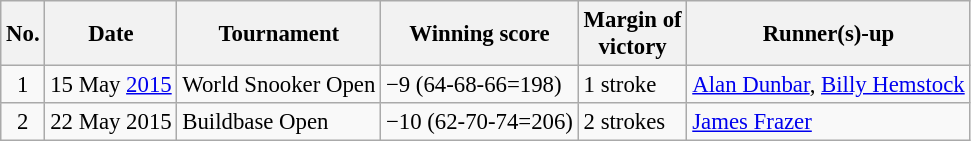<table class="wikitable" style="font-size:95%;">
<tr>
<th>No.</th>
<th>Date</th>
<th>Tournament</th>
<th>Winning score</th>
<th>Margin of<br>victory</th>
<th>Runner(s)-up</th>
</tr>
<tr>
<td align=center>1</td>
<td align=right>15 May <a href='#'>2015</a></td>
<td>World Snooker Open</td>
<td>−9 (64-68-66=198)</td>
<td>1 stroke</td>
<td> <a href='#'>Alan Dunbar</a>,  <a href='#'>Billy Hemstock</a></td>
</tr>
<tr>
<td align=center>2</td>
<td align=right>22 May 2015</td>
<td>Buildbase Open</td>
<td>−10 (62-70-74=206)</td>
<td>2 strokes</td>
<td> <a href='#'>James Frazer</a></td>
</tr>
</table>
